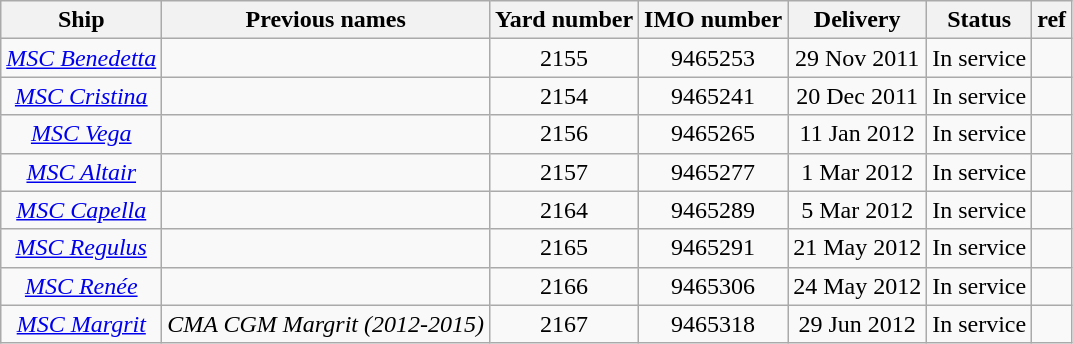<table class="wikitable" style="text-align:center">
<tr>
<th>Ship</th>
<th>Previous names</th>
<th>Yard number</th>
<th>IMO number</th>
<th>Delivery</th>
<th>Status</th>
<th>ref</th>
</tr>
<tr>
<td><em><a href='#'>MSC Benedetta</a></em></td>
<td></td>
<td>2155</td>
<td>9465253</td>
<td>29 Nov 2011</td>
<td>In service</td>
<td></td>
</tr>
<tr>
<td><em><a href='#'>MSC Cristina</a></em></td>
<td></td>
<td>2154</td>
<td>9465241</td>
<td>20 Dec 2011</td>
<td>In service</td>
<td></td>
</tr>
<tr>
<td><em><a href='#'>MSC Vega</a></em></td>
<td></td>
<td>2156</td>
<td>9465265</td>
<td>11 Jan 2012</td>
<td>In service</td>
<td></td>
</tr>
<tr>
<td><em><a href='#'>MSC Altair</a></em></td>
<td></td>
<td>2157</td>
<td>9465277</td>
<td>1 Mar 2012</td>
<td>In service</td>
<td></td>
</tr>
<tr>
<td><em><a href='#'>MSC Capella</a></em></td>
<td></td>
<td>2164</td>
<td>9465289</td>
<td>5 Mar 2012</td>
<td>In service</td>
<td></td>
</tr>
<tr>
<td><em><a href='#'>MSC Regulus</a></em></td>
<td></td>
<td>2165</td>
<td>9465291</td>
<td>21 May 2012</td>
<td>In service</td>
<td></td>
</tr>
<tr>
<td><em><a href='#'>MSC Renée</a></em></td>
<td></td>
<td>2166</td>
<td>9465306</td>
<td>24 May 2012</td>
<td>In service</td>
<td></td>
</tr>
<tr>
<td><em><a href='#'>MSC Margrit</a></em></td>
<td><em>CMA CGM Margrit (2012-2015)</em></td>
<td>2167</td>
<td>9465318</td>
<td>29 Jun 2012</td>
<td>In service</td>
<td></td>
</tr>
</table>
